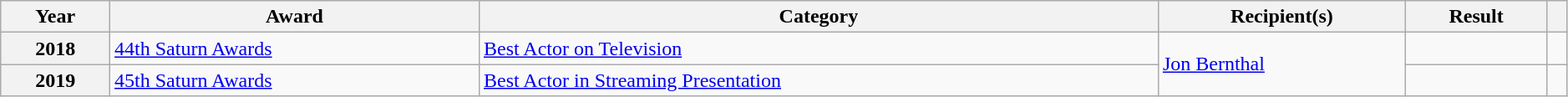<table class="wikitable sortable" style="width: 99%;">
<tr>
<th scope="col">Year</th>
<th scope="col">Award</th>
<th scope="col">Category</th>
<th scope="col">Recipient(s)</th>
<th scope="col">Result</th>
<th scope="col" class="unsortable"></th>
</tr>
<tr>
<th scope="row">2018</th>
<td><a href='#'>44th Saturn Awards</a></td>
<td><a href='#'>Best Actor on Television</a></td>
<td rowspan="2"><a href='#'>Jon Bernthal</a></td>
<td></td>
<td style="text-align: center;"></td>
</tr>
<tr>
<th scope="row">2019</th>
<td><a href='#'>45th Saturn Awards</a></td>
<td><a href='#'>Best Actor in Streaming Presentation</a></td>
<td></td>
<td style="text-align: center;"></td>
</tr>
</table>
